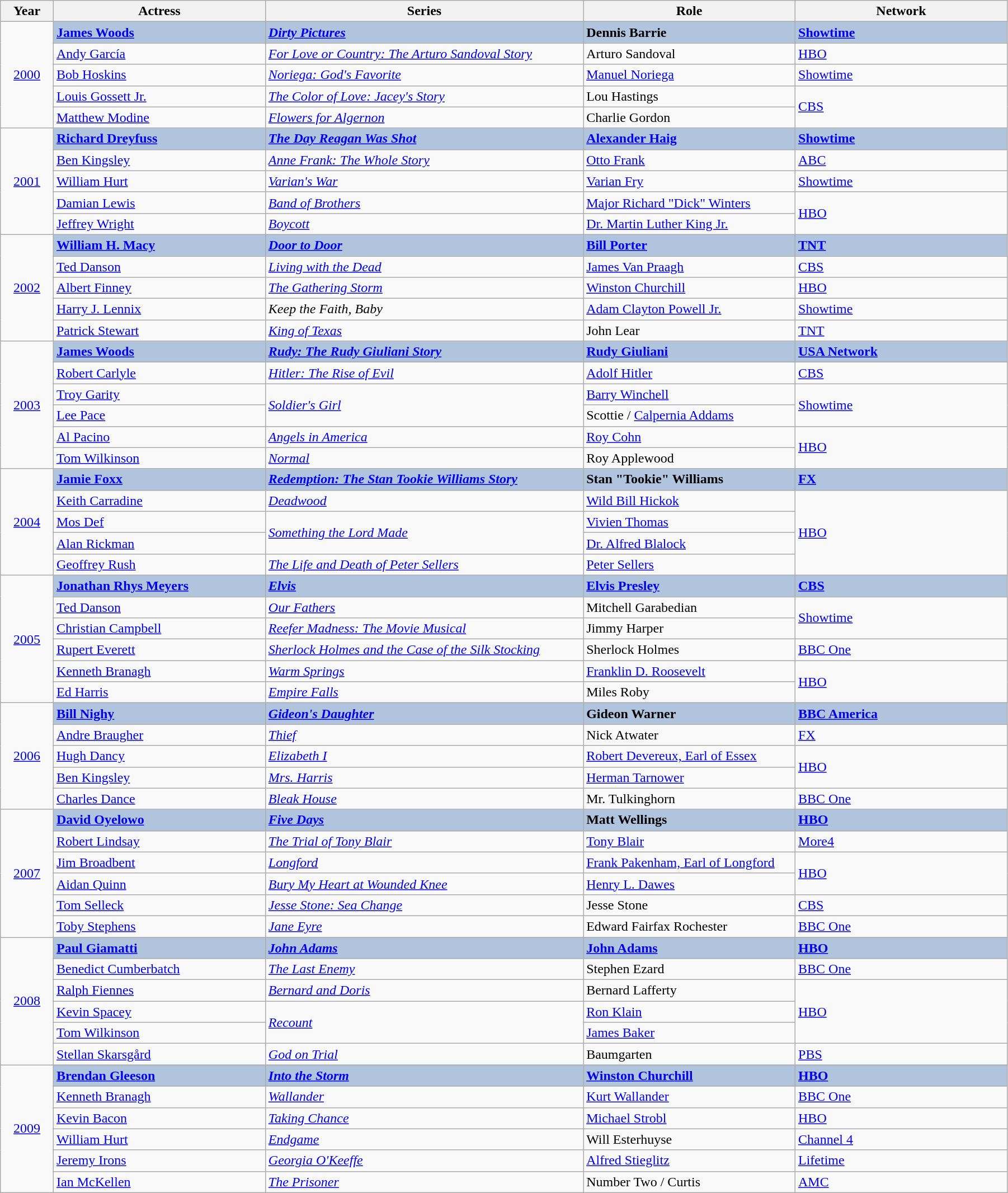<table class="wikitable" width="95%" cellpadding="5">
<tr>
<th width="5%">Year</th>
<th width="20%">Actress</th>
<th width="30%">Series</th>
<th width="20%">Role</th>
<th width="20%">Network</th>
</tr>
<tr>
<td rowspan="5" style="text-align:center;"><a href='#'>2000</a></td>
<td style="background:#B0C4DE;"><strong><a href='#'>James Woods</a></strong></td>
<td style="background:#B0C4DE;"><strong><em><a href='#'>Dirty Pictures</a></em></strong></td>
<td style="background:#B0C4DE;"><strong>Dennis Barrie</strong></td>
<td style="background:#B0C4DE;"><strong><a href='#'>Showtime</a></strong></td>
</tr>
<tr>
<td><a href='#'>Andy García</a></td>
<td><em><a href='#'>For Love or Country: The Arturo Sandoval Story</a></em></td>
<td>Arturo Sandoval</td>
<td><a href='#'>HBO</a></td>
</tr>
<tr>
<td><a href='#'>Bob Hoskins</a></td>
<td><em><a href='#'>Noriega: God's Favorite</a></em></td>
<td><a href='#'>Manuel Noriega</a></td>
<td><a href='#'>Showtime</a></td>
</tr>
<tr>
<td><a href='#'>Louis Gossett Jr.</a></td>
<td><em><a href='#'>The Color of Love: Jacey's Story</a></em></td>
<td>Lou Hastings</td>
<td rowspan="2"><a href='#'>CBS</a></td>
</tr>
<tr>
<td><a href='#'>Matthew Modine</a></td>
<td><em><a href='#'>Flowers for Algernon</a></em></td>
<td>Charlie Gordon</td>
</tr>
<tr>
<td rowspan="5" style="text-align:center;"><a href='#'>2001</a></td>
<td style="background:#B0C4DE;"><strong><a href='#'>Richard Dreyfuss</a></strong></td>
<td style="background:#B0C4DE;"><strong><em><a href='#'>The Day Reagan Was Shot</a></em></strong></td>
<td style="background:#B0C4DE;"><strong><a href='#'>Alexander Haig</a></strong></td>
<td style="background:#B0C4DE;"><strong><a href='#'>Showtime</a></strong></td>
</tr>
<tr>
<td><a href='#'>Ben Kingsley</a></td>
<td><em><a href='#'>Anne Frank: The Whole Story</a></em></td>
<td><a href='#'>Otto Frank</a></td>
<td><a href='#'>ABC</a></td>
</tr>
<tr>
<td><a href='#'>William Hurt</a></td>
<td><em><a href='#'>Varian's War</a></em></td>
<td><a href='#'>Varian Fry</a></td>
<td><a href='#'>Showtime</a></td>
</tr>
<tr>
<td><a href='#'>Damian Lewis</a></td>
<td><em><a href='#'>Band of Brothers</a></em></td>
<td><a href='#'>Major Richard "Dick" Winters</a></td>
<td rowspan="2"><a href='#'>HBO</a></td>
</tr>
<tr>
<td><a href='#'>Jeffrey Wright</a></td>
<td><em><a href='#'>Boycott</a></em></td>
<td><a href='#'>Dr. Martin Luther King Jr.</a></td>
</tr>
<tr>
<td rowspan="5" style="text-align:center;"><a href='#'>2002</a></td>
<td style="background:#B0C4DE;"><strong><a href='#'>William H. Macy</a></strong></td>
<td style="background:#B0C4DE;"><strong><em><a href='#'>Door to Door</a></em></strong></td>
<td style="background:#B0C4DE;"><strong><a href='#'>Bill Porter</a></strong></td>
<td style="background:#B0C4DE;"><strong><a href='#'>TNT</a></strong></td>
</tr>
<tr>
<td><a href='#'>Ted Danson</a></td>
<td><em><a href='#'>Living with the Dead</a></em></td>
<td><a href='#'>James Van Praagh</a></td>
<td><a href='#'>CBS</a></td>
</tr>
<tr>
<td><a href='#'>Albert Finney</a></td>
<td><em><a href='#'>The Gathering Storm</a></em></td>
<td><a href='#'>Winston Churchill</a></td>
<td><a href='#'>HBO</a></td>
</tr>
<tr>
<td><a href='#'>Harry J. Lennix</a></td>
<td><em>Keep the Faith, Baby</em></td>
<td><a href='#'>Adam Clayton Powell Jr.</a></td>
<td><a href='#'>Showtime</a></td>
</tr>
<tr>
<td><a href='#'>Patrick Stewart</a></td>
<td><em><a href='#'>King of Texas</a></em></td>
<td>John Lear</td>
<td><a href='#'>TNT</a></td>
</tr>
<tr>
<td rowspan="6" style="text-align:center;"><a href='#'>2003</a></td>
<td style="background:#B0C4DE;"><strong><a href='#'>James Woods</a></strong></td>
<td style="background:#B0C4DE;"><strong><em><a href='#'>Rudy: The Rudy Giuliani Story</a></em></strong></td>
<td style="background:#B0C4DE;"><strong><a href='#'>Rudy Giuliani</a></strong></td>
<td style="background:#B0C4DE;"><strong><a href='#'>USA Network</a></strong></td>
</tr>
<tr>
<td><a href='#'>Robert Carlyle</a></td>
<td><em><a href='#'>Hitler: The Rise of Evil</a></em></td>
<td><a href='#'>Adolf Hitler</a></td>
<td><a href='#'>CBS</a></td>
</tr>
<tr>
<td><a href='#'>Troy Garity</a></td>
<td rowspan="2"><em><a href='#'>Soldier's Girl</a></em></td>
<td><a href='#'>Barry Winchell</a></td>
<td rowspan="2"><a href='#'>Showtime</a></td>
</tr>
<tr>
<td><a href='#'>Lee Pace</a></td>
<td>Scottie / <a href='#'>Calpernia Addams</a></td>
</tr>
<tr>
<td><a href='#'>Al Pacino</a></td>
<td><em><a href='#'>Angels in America</a></em></td>
<td><a href='#'>Roy Cohn</a></td>
<td rowspan="2"><a href='#'>HBO</a></td>
</tr>
<tr>
<td><a href='#'>Tom Wilkinson</a></td>
<td><em><a href='#'>Normal</a></em></td>
<td>Roy Applewood</td>
</tr>
<tr>
<td rowspan="5" style="text-align:center;"><a href='#'>2004</a></td>
<td style="background:#B0C4DE;"><strong><a href='#'>Jamie Foxx</a></strong></td>
<td style="background:#B0C4DE;"><strong><em><a href='#'>Redemption: The Stan Tookie Williams Story</a></em></strong></td>
<td style="background:#B0C4DE;"><strong>Stan "Tookie" Williams</strong></td>
<td style="background:#B0C4DE;"><strong><a href='#'>FX</a></strong></td>
</tr>
<tr>
<td><a href='#'>Keith Carradine</a></td>
<td><em><a href='#'>Deadwood</a></em></td>
<td><a href='#'>Wild Bill Hickok</a></td>
<td rowspan="4"><a href='#'>HBO</a></td>
</tr>
<tr>
<td><a href='#'>Mos Def</a></td>
<td rowspan="2"><em><a href='#'>Something the Lord Made</a></em></td>
<td><a href='#'>Vivien Thomas</a></td>
</tr>
<tr>
<td><a href='#'>Alan Rickman</a></td>
<td><a href='#'>Dr. Alfred Blalock</a></td>
</tr>
<tr>
<td><a href='#'>Geoffrey Rush</a></td>
<td><em><a href='#'>The Life and Death of Peter Sellers</a></em></td>
<td><a href='#'>Peter Sellers</a></td>
</tr>
<tr>
<td rowspan="6" style="text-align:center;"><a href='#'>2005</a></td>
<td style="background:#B0C4DE;"><strong><a href='#'>Jonathan Rhys Meyers</a></strong></td>
<td style="background:#B0C4DE;"><strong><em><a href='#'>Elvis</a></em></strong></td>
<td style="background:#B0C4DE;"><strong><a href='#'>Elvis Presley</a></strong></td>
<td style="background:#B0C4DE;"><strong><a href='#'>CBS</a></strong></td>
</tr>
<tr>
<td><a href='#'>Ted Danson</a></td>
<td><em><a href='#'>Our Fathers</a></em></td>
<td>Mitchell Garabedian</td>
<td rowspan="2"><a href='#'>Showtime</a></td>
</tr>
<tr>
<td><a href='#'>Christian Campbell</a></td>
<td><em><a href='#'>Reefer Madness: The Movie Musical</a></em></td>
<td>Jimmy Harper</td>
</tr>
<tr>
<td><a href='#'>Rupert Everett</a></td>
<td><em><a href='#'>Sherlock Holmes and the Case of the Silk Stocking</a></em></td>
<td>Sherlock Holmes</td>
<td><a href='#'>BBC One</a></td>
</tr>
<tr>
<td><a href='#'>Kenneth Branagh</a></td>
<td><em><a href='#'>Warm Springs</a></em></td>
<td><a href='#'>Franklin D. Roosevelt</a></td>
<td rowspan="2"><a href='#'>HBO</a></td>
</tr>
<tr>
<td><a href='#'>Ed Harris</a></td>
<td><em><a href='#'>Empire Falls</a></em></td>
<td>Miles Roby</td>
</tr>
<tr>
<td rowspan="5" style="text-align:center;"><a href='#'>2006</a></td>
<td style="background:#B0C4DE;"><strong><a href='#'>Bill Nighy</a></strong></td>
<td style="background:#B0C4DE;"><strong><em><a href='#'>Gideon's Daughter</a></em></strong></td>
<td style="background:#B0C4DE;"><strong>Gideon Warner</strong></td>
<td style="background:#B0C4DE;"><strong><a href='#'>BBC America</a></strong></td>
</tr>
<tr>
<td><a href='#'>Andre Braugher</a></td>
<td><em><a href='#'>Thief</a></em></td>
<td>Nick Atwater</td>
<td><a href='#'>FX</a></td>
</tr>
<tr>
<td><a href='#'>Hugh Dancy</a></td>
<td><em><a href='#'>Elizabeth I</a></em></td>
<td><a href='#'>Robert Devereux, Earl of Essex</a></td>
<td rowspan="2"><a href='#'>HBO</a></td>
</tr>
<tr>
<td><a href='#'>Ben Kingsley</a></td>
<td><em><a href='#'>Mrs. Harris</a></em></td>
<td><a href='#'>Herman Tarnower</a></td>
</tr>
<tr>
<td><a href='#'>Charles Dance</a></td>
<td><em><a href='#'>Bleak House</a></em></td>
<td>Mr. Tulkinghorn</td>
<td><a href='#'>BBC One</a></td>
</tr>
<tr>
<td rowspan="6" style="text-align:center;"><a href='#'>2007</a></td>
<td style="background:#B0C4DE;"><strong><a href='#'>David Oyelowo</a></strong></td>
<td style="background:#B0C4DE;"><strong><em><a href='#'>Five Days</a></em></strong></td>
<td style="background:#B0C4DE;"><strong>Matt Wellings</strong></td>
<td style="background:#B0C4DE;"><strong><a href='#'>HBO</a></strong></td>
</tr>
<tr>
<td><a href='#'>Robert Lindsay</a></td>
<td><em><a href='#'>The Trial of Tony Blair</a></em></td>
<td><a href='#'>Tony Blair</a></td>
<td><a href='#'>More4</a></td>
</tr>
<tr>
<td><a href='#'>Jim Broadbent</a></td>
<td><em><a href='#'>Longford</a></em></td>
<td><a href='#'>Frank Pakenham, Earl of Longford</a></td>
<td rowspan="2"><a href='#'>HBO</a></td>
</tr>
<tr>
<td><a href='#'>Aidan Quinn</a></td>
<td><em><a href='#'>Bury My Heart at Wounded Knee</a></em></td>
<td><a href='#'>Henry L. Dawes</a></td>
</tr>
<tr>
<td><a href='#'>Tom Selleck</a></td>
<td><em><a href='#'>Jesse Stone: Sea Change</a></em></td>
<td>Jesse Stone</td>
<td><a href='#'>CBS</a></td>
</tr>
<tr>
<td><a href='#'>Toby Stephens</a></td>
<td><em><a href='#'>Jane Eyre</a></em></td>
<td>Edward Fairfax Rochester</td>
<td><a href='#'>BBC One</a></td>
</tr>
<tr>
<td rowspan="6" style="text-align:center;"><a href='#'>2008</a></td>
<td style="background:#B0C4DE;"><strong><a href='#'>Paul Giamatti</a></strong></td>
<td style="background:#B0C4DE;"><strong><em><a href='#'>John Adams</a></em></strong></td>
<td style="background:#B0C4DE;"><strong><a href='#'>John Adams</a></strong></td>
<td style="background:#B0C4DE;"><strong><a href='#'>HBO</a></strong></td>
</tr>
<tr>
<td><a href='#'>Benedict Cumberbatch</a></td>
<td><em><a href='#'>The Last Enemy</a></em></td>
<td>Stephen Ezard</td>
<td><a href='#'>BBC One</a></td>
</tr>
<tr>
<td><a href='#'>Ralph Fiennes</a></td>
<td><em><a href='#'>Bernard and Doris</a></em></td>
<td>Bernard Lafferty</td>
<td rowspan="3"><a href='#'>HBO</a></td>
</tr>
<tr>
<td><a href='#'>Kevin Spacey</a></td>
<td rowspan="2"><em><a href='#'>Recount</a></em></td>
<td><a href='#'>Ron Klain</a></td>
</tr>
<tr>
<td><a href='#'>Tom Wilkinson</a></td>
<td><a href='#'>James Baker</a></td>
</tr>
<tr>
<td><a href='#'>Stellan Skarsgård</a></td>
<td><em><a href='#'>God on Trial</a></em></td>
<td>Baumgarten</td>
<td><a href='#'>PBS</a></td>
</tr>
<tr>
<td rowspan="6" style="text-align:center;"><a href='#'>2009</a></td>
<td style="background:#B0C4DE;"><strong><a href='#'>Brendan Gleeson</a></strong></td>
<td style="background:#B0C4DE;"><strong><em><a href='#'>Into the Storm</a></em></strong></td>
<td style="background:#B0C4DE;"><strong><a href='#'>Winston Churchill</a></strong></td>
<td style="background:#B0C4DE;"><strong><a href='#'>HBO</a></strong></td>
</tr>
<tr>
<td><a href='#'>Kenneth Branagh</a></td>
<td><em><a href='#'>Wallander</a></em></td>
<td><a href='#'>Kurt Wallander</a></td>
<td><a href='#'>BBC One</a></td>
</tr>
<tr>
<td><a href='#'>Kevin Bacon</a></td>
<td><em><a href='#'>Taking Chance</a></em></td>
<td><a href='#'>Michael Strobl</a></td>
<td><a href='#'>HBO</a></td>
</tr>
<tr>
<td><a href='#'>William Hurt</a></td>
<td><em><a href='#'>Endgame</a></em></td>
<td>Will Esterhuyse</td>
<td><a href='#'>Channel 4</a></td>
</tr>
<tr>
<td><a href='#'>Jeremy Irons</a></td>
<td><em><a href='#'>Georgia O'Keeffe</a></em></td>
<td><a href='#'>Alfred Stieglitz</a></td>
<td><a href='#'>Lifetime</a></td>
</tr>
<tr>
<td><a href='#'>Ian McKellen</a></td>
<td><em><a href='#'>The Prisoner</a></em></td>
<td>Number Two / Curtis</td>
<td><a href='#'>AMC</a></td>
</tr>
</table>
